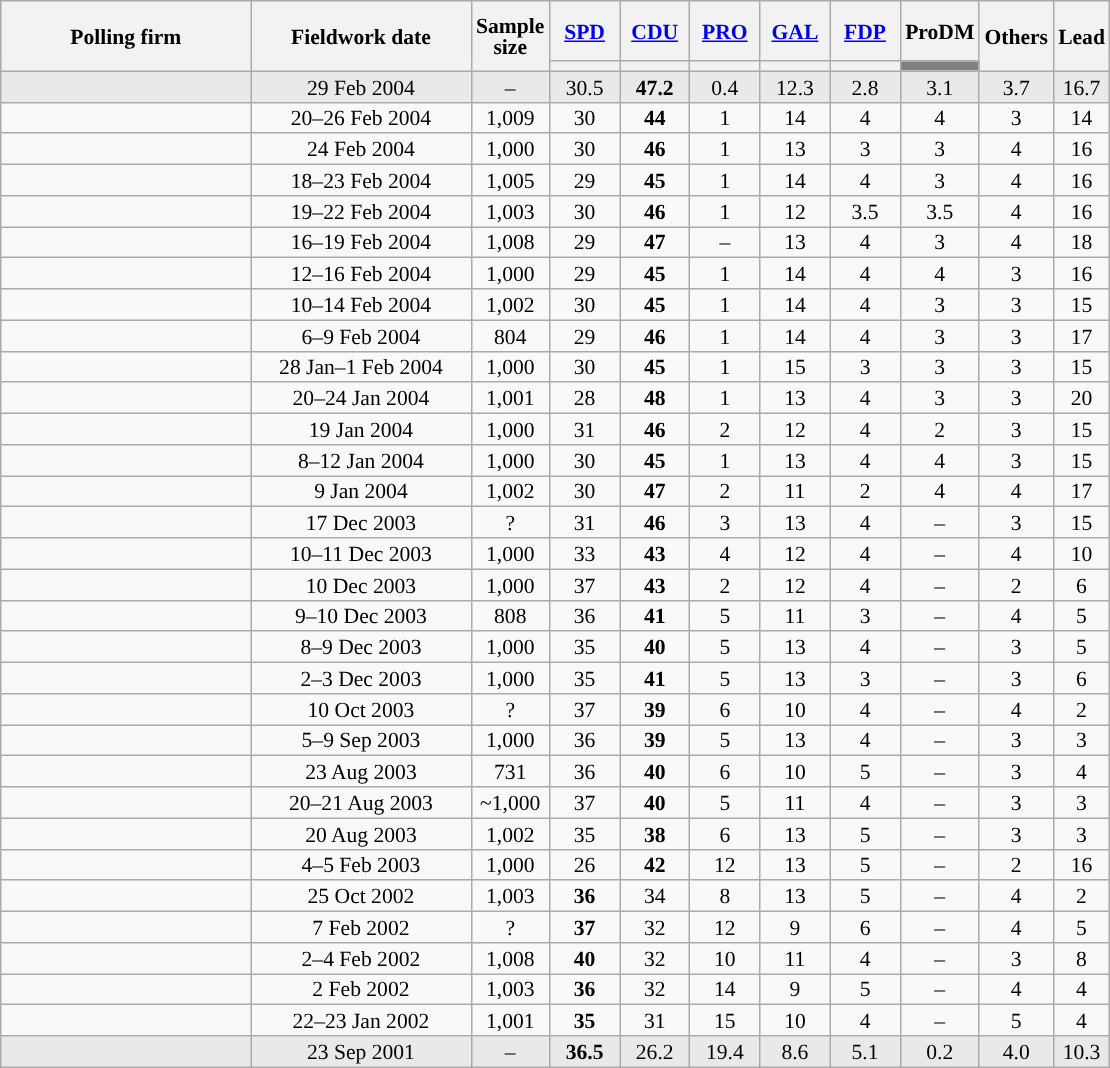<table class="wikitable sortable" style="text-align:center;font-size:90%;line-height:14px;">
<tr style="height:40px;">
<th style="width:160px;" rowspan="2">Polling firm</th>
<th style="width:140px;" rowspan="2">Fieldwork date</th>
<th style="width:35px;" rowspan="2">Sample<br>size</th>
<th class="unsortable" style="width:40px;"><a href='#'>SPD</a></th>
<th class="unsortable" style="width:40px;"><a href='#'>CDU</a></th>
<th class="unsortable" style="width:40px;"><a href='#'>PRO</a></th>
<th class="unsortable" style="width:40px;"><a href='#'>GAL</a></th>
<th class="unsortable" style="width:40px;"><a href='#'>FDP</a></th>
<th class="unsortable" style="width:40px;">ProDM</th>
<th class="unsortable" style="width:40px;" rowspan="2">Others</th>
<th style="width:30px;" rowspan="2">Lead</th>
</tr>
<tr>
<th style="background:"></th>
<th style="background:"></th>
<th style="background:"></th>
<th style="background:"></th>
<th style="background:"></th>
<th style="background:grey;"></th>
</tr>
<tr style="background:#E9E9E9;">
<td></td>
<td data-sort-value="2004-02-29">29 Feb 2004</td>
<td>–</td>
<td>30.5</td>
<td><strong>47.2</strong></td>
<td>0.4</td>
<td>12.3</td>
<td>2.8</td>
<td>3.1</td>
<td>3.7</td>
<td style="background:">16.7</td>
</tr>
<tr>
<td></td>
<td data-sort-value="2004-02-27">20–26 Feb 2004</td>
<td>1,009</td>
<td>30</td>
<td><strong>44</strong></td>
<td>1</td>
<td>14</td>
<td>4</td>
<td>4</td>
<td>3</td>
<td style="background:">14</td>
</tr>
<tr>
<td></td>
<td data-sort-value="2004-02-25">24 Feb 2004</td>
<td>1,000</td>
<td>30</td>
<td><strong>46</strong></td>
<td>1</td>
<td>13</td>
<td>3</td>
<td>3</td>
<td>4</td>
<td style="background:">16</td>
</tr>
<tr>
<td></td>
<td data-sort-value="2004-02-25">18–23 Feb 2004</td>
<td>1,005</td>
<td>29</td>
<td><strong>45</strong></td>
<td>1</td>
<td>14</td>
<td>4</td>
<td>3</td>
<td>4</td>
<td style="background:">16</td>
</tr>
<tr>
<td></td>
<td data-sort-value="2004-02-24">19–22 Feb 2004</td>
<td>1,003</td>
<td>30</td>
<td><strong>46</strong></td>
<td>1</td>
<td>12</td>
<td>3.5</td>
<td>3.5</td>
<td>4</td>
<td style="background:">16</td>
</tr>
<tr>
<td></td>
<td data-sort-value="2004-02-20">16–19 Feb 2004</td>
<td>1,008</td>
<td>29</td>
<td><strong>47</strong></td>
<td>–</td>
<td>13</td>
<td>4</td>
<td>3</td>
<td>4</td>
<td style="background:">18</td>
</tr>
<tr>
<td></td>
<td data-sort-value="2004-02-18">12–16 Feb 2004</td>
<td>1,000</td>
<td>29</td>
<td><strong>45</strong></td>
<td>1</td>
<td>14</td>
<td>4</td>
<td>4</td>
<td>3</td>
<td style="background:">16</td>
</tr>
<tr>
<td></td>
<td data-sort-value="2004-02-17">10–14 Feb 2004</td>
<td>1,002</td>
<td>30</td>
<td><strong>45</strong></td>
<td>1</td>
<td>14</td>
<td>4</td>
<td>3</td>
<td>3</td>
<td style="background:">15</td>
</tr>
<tr>
<td></td>
<td data-sort-value="2004-02-10">6–9 Feb 2004</td>
<td>804</td>
<td>29</td>
<td><strong>46</strong></td>
<td>1</td>
<td>14</td>
<td>4</td>
<td>3</td>
<td>3</td>
<td style="background:">17</td>
</tr>
<tr>
<td></td>
<td data-sort-value="2004-02-04">28 Jan–1 Feb 2004</td>
<td>1,000</td>
<td>30</td>
<td><strong>45</strong></td>
<td>1</td>
<td>15</td>
<td>3</td>
<td>3</td>
<td>3</td>
<td style="background:">15</td>
</tr>
<tr>
<td></td>
<td data-sort-value="2004-02-03">20–24 Jan 2004</td>
<td>1,001</td>
<td>28</td>
<td><strong>48</strong></td>
<td>1</td>
<td>13</td>
<td>4</td>
<td>3</td>
<td>3</td>
<td style="background:">20</td>
</tr>
<tr>
<td></td>
<td data-sort-value="2004-02-02">19 Jan 2004</td>
<td>1,000</td>
<td>31</td>
<td><strong>46</strong></td>
<td>2</td>
<td>12</td>
<td>4</td>
<td>2</td>
<td>3</td>
<td style="background:">15</td>
</tr>
<tr>
<td></td>
<td data-sort-value="2004-01-14">8–12 Jan 2004</td>
<td>1,000</td>
<td>30</td>
<td><strong>45</strong></td>
<td>1</td>
<td>13</td>
<td>4</td>
<td>4</td>
<td>3</td>
<td style="background:">15</td>
</tr>
<tr>
<td></td>
<td data-sort-value="2004-01-09">9 Jan 2004</td>
<td>1,002</td>
<td>30</td>
<td><strong>47</strong></td>
<td>2</td>
<td>11</td>
<td>2</td>
<td>4</td>
<td>4</td>
<td style="background:">17</td>
</tr>
<tr>
<td></td>
<td data-sort-value="2003-12-17">17 Dec 2003</td>
<td>?</td>
<td>31</td>
<td><strong>46</strong></td>
<td>3</td>
<td>13</td>
<td>4</td>
<td>–</td>
<td>3</td>
<td style="background:">15</td>
</tr>
<tr>
<td></td>
<td data-sort-value="2003-12-15">10–11 Dec 2003</td>
<td>1,000</td>
<td>33</td>
<td><strong>43</strong></td>
<td>4</td>
<td>12</td>
<td>4</td>
<td>–</td>
<td>4</td>
<td style="background:">10</td>
</tr>
<tr>
<td></td>
<td data-sort-value="2003-12-12">10 Dec 2003</td>
<td>1,000</td>
<td>37</td>
<td><strong>43</strong></td>
<td>2</td>
<td>12</td>
<td>4</td>
<td>–</td>
<td>2</td>
<td style="background:">6</td>
</tr>
<tr>
<td></td>
<td data-sort-value="2003-12-11">9–10 Dec 2003</td>
<td>808</td>
<td>36</td>
<td><strong>41</strong></td>
<td>5</td>
<td>11</td>
<td>3</td>
<td>–</td>
<td>4</td>
<td style="background:">5</td>
</tr>
<tr>
<td></td>
<td data-sort-value="2003-12-09">8–9 Dec 2003</td>
<td>1,000</td>
<td>35</td>
<td><strong>40</strong></td>
<td>5</td>
<td>13</td>
<td>4</td>
<td>–</td>
<td>3</td>
<td style="background:">5</td>
</tr>
<tr>
<td></td>
<td data-sort-value="2003-12-05">2–3 Dec 2003</td>
<td>1,000</td>
<td>35</td>
<td><strong>41</strong></td>
<td>5</td>
<td>13</td>
<td>3</td>
<td>–</td>
<td>3</td>
<td style="background:">6</td>
</tr>
<tr>
<td></td>
<td data-sort-value="2003-10-10">10 Oct 2003</td>
<td>?</td>
<td>37</td>
<td><strong>39</strong></td>
<td>6</td>
<td>10</td>
<td>4</td>
<td>–</td>
<td>4</td>
<td style="background:">2</td>
</tr>
<tr>
<td></td>
<td data-sort-value="2003-09-11">5–9 Sep 2003</td>
<td>1,000</td>
<td>36</td>
<td><strong>39</strong></td>
<td>5</td>
<td>13</td>
<td>4</td>
<td>–</td>
<td>3</td>
<td style="background:">3</td>
</tr>
<tr>
<td></td>
<td data-sort-value="2003-08-23">23 Aug 2003</td>
<td>731</td>
<td>36</td>
<td><strong>40</strong></td>
<td>6</td>
<td>10</td>
<td>5</td>
<td>–</td>
<td>3</td>
<td style="background:">4</td>
</tr>
<tr>
<td></td>
<td data-sort-value="2003-08-23">20–21 Aug 2003</td>
<td>~1,000</td>
<td>37</td>
<td><strong>40</strong></td>
<td>5</td>
<td>11</td>
<td>4</td>
<td>–</td>
<td>3</td>
<td style="background:">3</td>
</tr>
<tr>
<td></td>
<td data-sort-value="2003-08-21">20 Aug 2003</td>
<td>1,002</td>
<td>35</td>
<td><strong>38</strong></td>
<td>6</td>
<td>13</td>
<td>5</td>
<td>–</td>
<td>3</td>
<td style="background:">3</td>
</tr>
<tr>
<td></td>
<td data-sort-value="2003-02-09">4–5 Feb 2003</td>
<td>1,000</td>
<td>26</td>
<td><strong>42</strong></td>
<td>12</td>
<td>13</td>
<td>5</td>
<td>–</td>
<td>2</td>
<td style="background:">16</td>
</tr>
<tr>
<td></td>
<td data-sort-value="2002-10-25">25 Oct 2002</td>
<td>1,003</td>
<td><strong>36</strong></td>
<td>34</td>
<td>8</td>
<td>13</td>
<td>5</td>
<td>–</td>
<td>4</td>
<td style="background:">2</td>
</tr>
<tr>
<td></td>
<td data-sort-value="2002-02-07">7 Feb 2002</td>
<td>?</td>
<td><strong>37</strong></td>
<td>32</td>
<td>12</td>
<td>9</td>
<td>6</td>
<td>–</td>
<td>4</td>
<td style="background:">5</td>
</tr>
<tr>
<td></td>
<td data-sort-value="2002-02-09">2–4 Feb 2002</td>
<td>1,008</td>
<td><strong>40</strong></td>
<td>32</td>
<td>10</td>
<td>11</td>
<td>4</td>
<td>–</td>
<td>3</td>
<td style="background:">8</td>
</tr>
<tr>
<td></td>
<td data-sort-value="2002-02-02">2 Feb 2002</td>
<td>1,003</td>
<td><strong>36</strong></td>
<td>32</td>
<td>14</td>
<td>9</td>
<td>5</td>
<td>–</td>
<td>4</td>
<td style="background:">4</td>
</tr>
<tr>
<td></td>
<td data-sort-value="2002-01-25">22–23 Jan 2002</td>
<td>1,001</td>
<td><strong>35</strong></td>
<td>31</td>
<td>15</td>
<td>10</td>
<td>4</td>
<td>–</td>
<td>5</td>
<td style="background:">4</td>
</tr>
<tr style="background:#E9E9E9;">
<td></td>
<td data-sort-value="2001-09-23">23 Sep 2001</td>
<td>–</td>
<td><strong>36.5</strong></td>
<td>26.2</td>
<td>19.4</td>
<td>8.6</td>
<td>5.1</td>
<td>0.2</td>
<td>4.0</td>
<td style="background:">10.3</td>
</tr>
</table>
